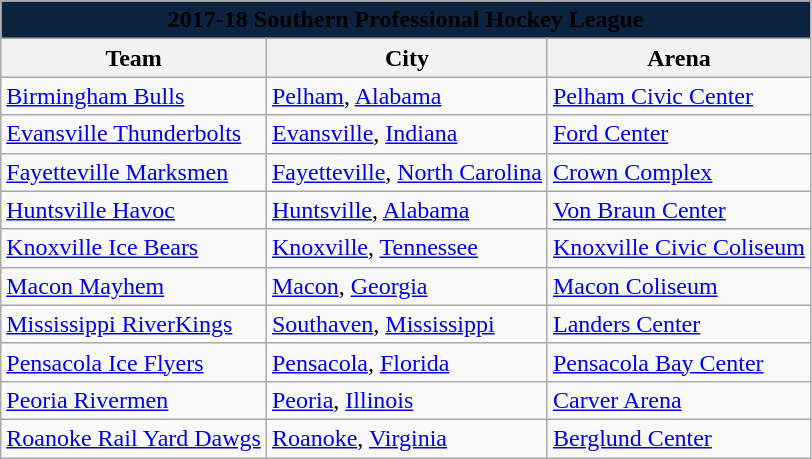<table class="wikitable" style="width:auto">
<tr>
<td bgcolor="#0C2340" align="center" colspan="5"><strong><span>2017-18 Southern Professional Hockey League</span></strong></td>
</tr>
<tr>
<th>Team</th>
<th>City</th>
<th>Arena</th>
</tr>
<tr>
<td><a href='#'>Birmingham Bulls</a></td>
<td><a href='#'>Pelham</a>, <a href='#'>Alabama</a></td>
<td><a href='#'>Pelham Civic Center</a></td>
</tr>
<tr>
<td><a href='#'>Evansville Thunderbolts</a></td>
<td><a href='#'>Evansville</a>, <a href='#'>Indiana</a></td>
<td><a href='#'>Ford Center</a></td>
</tr>
<tr>
<td><a href='#'>Fayetteville Marksmen</a></td>
<td><a href='#'>Fayetteville</a>, <a href='#'>North Carolina</a></td>
<td><a href='#'>Crown Complex</a></td>
</tr>
<tr>
<td><a href='#'>Huntsville Havoc</a></td>
<td><a href='#'>Huntsville</a>, <a href='#'>Alabama</a></td>
<td><a href='#'>Von Braun Center</a></td>
</tr>
<tr>
<td><a href='#'>Knoxville Ice Bears</a></td>
<td><a href='#'>Knoxville</a>, <a href='#'>Tennessee</a></td>
<td><a href='#'>Knoxville Civic Coliseum</a></td>
</tr>
<tr>
<td><a href='#'>Macon Mayhem</a></td>
<td><a href='#'>Macon</a>, <a href='#'>Georgia</a></td>
<td><a href='#'>Macon Coliseum</a></td>
</tr>
<tr>
<td><a href='#'>Mississippi RiverKings</a></td>
<td><a href='#'>Southaven</a>, <a href='#'>Mississippi</a></td>
<td><a href='#'>Landers Center</a></td>
</tr>
<tr>
<td><a href='#'>Pensacola Ice Flyers</a></td>
<td><a href='#'>Pensacola</a>, <a href='#'>Florida</a></td>
<td><a href='#'>Pensacola Bay Center</a></td>
</tr>
<tr>
<td><a href='#'>Peoria Rivermen</a></td>
<td><a href='#'>Peoria</a>, <a href='#'>Illinois</a></td>
<td><a href='#'>Carver Arena</a></td>
</tr>
<tr>
<td><a href='#'>Roanoke Rail Yard Dawgs</a></td>
<td><a href='#'>Roanoke</a>, <a href='#'>Virginia</a></td>
<td><a href='#'>Berglund Center</a></td>
</tr>
</table>
